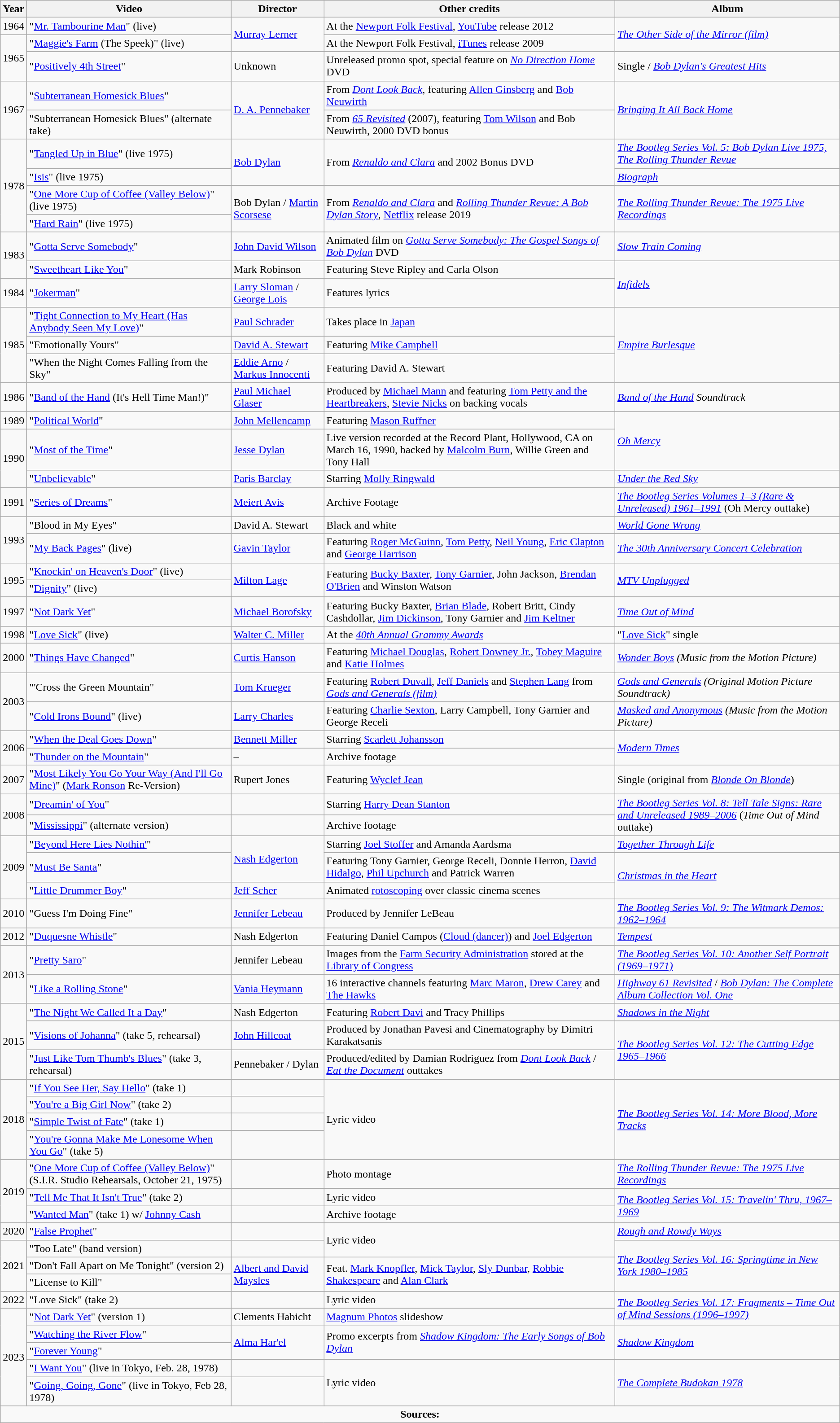<table class="wikitable">
<tr>
<th>Year</th>
<th>Video</th>
<th>Director</th>
<th>Other credits</th>
<th>Album</th>
</tr>
<tr>
<td>1964</td>
<td>"<a href='#'>Mr. Tambourine Man</a>" (live)</td>
<td rowspan="2"><a href='#'>Murray Lerner</a></td>
<td>At the <a href='#'>Newport Folk Festival</a>, <a href='#'>YouTube</a> release 2012</td>
<td rowspan="2"><em><a href='#'>The Other Side of the Mirror (film)</a></em></td>
</tr>
<tr>
<td rowspan="2">1965</td>
<td>"<a href='#'>Maggie's Farm</a> (The Speek)" (live)</td>
<td>At the Newport Folk Festival, <a href='#'>iTunes</a> release 2009</td>
</tr>
<tr>
<td>"<a href='#'>Positively 4th Street</a>"</td>
<td>Unknown</td>
<td>Unreleased promo spot, special feature on <em><a href='#'>No Direction Home</a></em> DVD</td>
<td>Single / <em><a href='#'>Bob Dylan's Greatest Hits</a></em></td>
</tr>
<tr>
<td rowspan="2">1967</td>
<td>"<a href='#'>Subterranean Homesick Blues</a>"</td>
<td rowspan="2"><a href='#'>D. A. Pennebaker</a></td>
<td>From <em><a href='#'>Dont Look Back</a></em>, featuring <a href='#'>Allen Ginsberg</a> and <a href='#'>Bob Neuwirth</a></td>
<td rowspan="2"><em><a href='#'>Bringing It All Back Home</a></em></td>
</tr>
<tr>
<td>"Subterranean Homesick Blues" (alternate take)</td>
<td>From <em><a href='#'>65 Revisited</a></em> (2007), featuring <a href='#'>Tom Wilson</a> and Bob Neuwirth, 2000 DVD bonus</td>
</tr>
<tr>
<td rowspan="4">1978</td>
<td>"<a href='#'>Tangled Up in Blue</a>" (live 1975)</td>
<td rowspan="2"><a href='#'>Bob Dylan</a></td>
<td rowspan="2">From <em><a href='#'>Renaldo and Clara</a></em> and 2002 Bonus DVD</td>
<td><em><a href='#'>The Bootleg Series Vol. 5: Bob Dylan Live 1975, The Rolling Thunder Revue</a></em></td>
</tr>
<tr>
<td>"<a href='#'>Isis</a>" (live 1975)</td>
<td><em><a href='#'>Biograph</a></em></td>
</tr>
<tr>
<td>"<a href='#'>One More Cup of Coffee (Valley Below)</a>" (live 1975)</td>
<td rowspan="2">Bob Dylan / <a href='#'>Martin Scorsese</a></td>
<td rowspan="2">From <em><a href='#'>Renaldo and Clara</a></em> and <em><a href='#'>Rolling Thunder Revue: A Bob Dylan Story</a></em>, <a href='#'>Netflix</a> release 2019</td>
<td rowspan="2"><em><a href='#'>The Rolling Thunder Revue: The 1975 Live Recordings</a></em></td>
</tr>
<tr>
<td>"<a href='#'>Hard Rain</a>" (live 1975)</td>
</tr>
<tr>
<td rowspan="2">1983</td>
<td>"<a href='#'>Gotta Serve Somebody</a>"</td>
<td><a href='#'>John David Wilson</a></td>
<td>Animated film on <em><a href='#'>Gotta Serve Somebody: The Gospel Songs of Bob Dylan</a></em> DVD</td>
<td><em><a href='#'>Slow Train Coming</a></em></td>
</tr>
<tr>
<td>"<a href='#'>Sweetheart Like You</a>"</td>
<td>Mark Robinson</td>
<td>Featuring Steve Ripley and Carla Olson</td>
<td rowspan="2"><em><a href='#'>Infidels</a></em></td>
</tr>
<tr>
<td>1984</td>
<td>"<a href='#'>Jokerman</a>"</td>
<td><a href='#'>Larry Sloman</a> / <a href='#'>George Lois</a></td>
<td>Features lyrics</td>
</tr>
<tr>
<td rowspan="3">1985</td>
<td>"<a href='#'>Tight Connection to My Heart (Has Anybody Seen My Love)</a>"</td>
<td><a href='#'>Paul Schrader</a></td>
<td>Takes place in <a href='#'>Japan</a></td>
<td rowspan="3"><em><a href='#'>Empire Burlesque</a></em></td>
</tr>
<tr>
<td>"Emotionally Yours"</td>
<td><a href='#'>David A. Stewart</a></td>
<td>Featuring <a href='#'>Mike Campbell</a></td>
</tr>
<tr>
<td>"When the Night Comes Falling from the Sky"</td>
<td><a href='#'>Eddie Arno</a> / <a href='#'>Markus Innocenti</a></td>
<td>Featuring David A. Stewart</td>
</tr>
<tr>
<td>1986</td>
<td>"<a href='#'>Band of the Hand</a> (It's Hell Time Man!)"</td>
<td><a href='#'>Paul Michael Glaser</a></td>
<td>Produced by <a href='#'>Michael Mann</a> and featuring <a href='#'>Tom Petty and the Heartbreakers</a>, <a href='#'>Stevie Nicks</a> on backing vocals</td>
<td><em><a href='#'>Band of the Hand</a> Soundtrack</em></td>
</tr>
<tr>
<td>1989</td>
<td>"<a href='#'>Political World</a>"</td>
<td><a href='#'>John Mellencamp</a></td>
<td>Featuring <a href='#'>Mason Ruffner</a></td>
<td rowspan="2"><em><a href='#'>Oh Mercy</a></em></td>
</tr>
<tr>
<td rowspan="2">1990</td>
<td>"<a href='#'>Most of the Time</a>"</td>
<td><a href='#'>Jesse Dylan</a></td>
<td>Live version recorded at the Record Plant, Hollywood, CA on March 16, 1990, backed by <a href='#'>Malcolm Burn</a>, Willie Green and Tony Hall</td>
</tr>
<tr>
<td>"<a href='#'>Unbelievable</a>"</td>
<td><a href='#'>Paris Barclay</a></td>
<td>Starring <a href='#'>Molly Ringwald</a></td>
<td><em><a href='#'>Under the Red Sky</a></em></td>
</tr>
<tr>
<td>1991</td>
<td>"<a href='#'>Series of Dreams</a>"</td>
<td><a href='#'>Meiert Avis</a></td>
<td>Archive Footage</td>
<td><em><a href='#'>The Bootleg Series Volumes 1–3 (Rare & Unreleased) 1961–1991</a></em> (Oh Mercy outtake)</td>
</tr>
<tr>
<td rowspan="2">1993</td>
<td>"Blood in My Eyes"</td>
<td>David A. Stewart</td>
<td>Black and white</td>
<td><em><a href='#'>World Gone Wrong</a></em></td>
</tr>
<tr>
<td>"<a href='#'>My Back Pages</a>" (live)</td>
<td><a href='#'>Gavin Taylor</a></td>
<td>Featuring <a href='#'>Roger McGuinn</a>, <a href='#'>Tom Petty</a>, <a href='#'>Neil Young</a>, <a href='#'>Eric Clapton</a> and <a href='#'>George Harrison</a></td>
<td><em><a href='#'>The 30th Anniversary Concert Celebration</a></em></td>
</tr>
<tr>
<td rowspan="2">1995</td>
<td>"<a href='#'>Knockin' on Heaven's Door</a>" (live)</td>
<td rowspan="2"><a href='#'>Milton Lage</a></td>
<td rowspan="2">Featuring <a href='#'>Bucky Baxter</a>, <a href='#'>Tony Garnier</a>, John Jackson, <a href='#'>Brendan O'Brien</a> and Winston Watson</td>
<td rowspan="2"><em><a href='#'>MTV Unplugged</a></em></td>
</tr>
<tr>
<td>"<a href='#'>Dignity</a>" (live)</td>
</tr>
<tr>
<td>1997</td>
<td>"<a href='#'>Not Dark Yet</a>"</td>
<td><a href='#'>Michael Borofsky</a></td>
<td>Featuring Bucky Baxter, <a href='#'>Brian Blade</a>, Robert Britt, Cindy Cashdollar, <a href='#'>Jim Dickinson</a>, Tony Garnier and <a href='#'>Jim Keltner</a></td>
<td><em><a href='#'>Time Out of Mind</a></em></td>
</tr>
<tr>
<td>1998</td>
<td>"<a href='#'>Love Sick</a>" (live)</td>
<td><a href='#'>Walter C. Miller</a></td>
<td>At the <em><a href='#'>40th Annual Grammy Awards</a></em></td>
<td>"<a href='#'>Love Sick</a>" single</td>
</tr>
<tr>
<td>2000</td>
<td>"<a href='#'>Things Have Changed</a>"</td>
<td><a href='#'>Curtis Hanson</a></td>
<td>Featuring <a href='#'>Michael Douglas</a>, <a href='#'>Robert Downey Jr.</a>, <a href='#'>Tobey Maguire</a> and <a href='#'>Katie Holmes</a></td>
<td><em><a href='#'>Wonder Boys</a> (Music from the Motion Picture)</em></td>
</tr>
<tr>
<td rowspan="2">2003</td>
<td>"'Cross the Green Mountain"</td>
<td><a href='#'>Tom Krueger</a></td>
<td>Featuring <a href='#'>Robert Duvall</a>, <a href='#'>Jeff Daniels</a> and <a href='#'>Stephen Lang</a> from <em><a href='#'>Gods and Generals (film)</a></em></td>
<td><em><a href='#'>Gods and Generals</a> (Original Motion Picture Soundtrack)</em></td>
</tr>
<tr>
<td>"<a href='#'>Cold Irons Bound</a>" (live)</td>
<td><a href='#'>Larry Charles</a></td>
<td>Featuring <a href='#'>Charlie Sexton</a>, Larry Campbell, Tony Garnier and George Receli</td>
<td><em><a href='#'>Masked and Anonymous</a> (Music from the Motion Picture)</em></td>
</tr>
<tr>
<td rowspan="2">2006</td>
<td>"<a href='#'>When the Deal Goes Down</a>"</td>
<td><a href='#'>Bennett Miller</a></td>
<td>Starring <a href='#'>Scarlett Johansson</a></td>
<td rowspan="2"><em><a href='#'>Modern Times</a></em></td>
</tr>
<tr>
<td>"<a href='#'>Thunder on the Mountain</a>"</td>
<td>–</td>
<td>Archive footage</td>
</tr>
<tr>
<td>2007</td>
<td>"<a href='#'>Most Likely You Go Your Way (And I'll Go Mine)</a>" (<a href='#'>Mark Ronson</a> Re-Version)</td>
<td>Rupert Jones</td>
<td>Featuring <a href='#'>Wyclef Jean</a></td>
<td>Single (original from <em><a href='#'>Blonde On Blonde</a></em>)</td>
</tr>
<tr>
<td rowspan="2">2008</td>
<td>"<a href='#'>Dreamin' of You</a>"</td>
<td></td>
<td>Starring <a href='#'>Harry Dean Stanton</a></td>
<td rowspan="2"><em><a href='#'>The Bootleg Series Vol. 8: Tell Tale Signs: Rare and Unreleased 1989–2006</a></em> (<em>Time Out of Mind</em> outtake)</td>
</tr>
<tr>
<td>"<a href='#'>Mississippi</a>" (alternate version)</td>
<td></td>
<td>Archive footage</td>
</tr>
<tr>
<td rowspan="3">2009</td>
<td>"<a href='#'>Beyond Here Lies Nothin'</a>"</td>
<td rowspan="2"><a href='#'>Nash Edgerton</a></td>
<td>Starring <a href='#'>Joel Stoffer</a> and Amanda Aardsma</td>
<td><em><a href='#'>Together Through Life</a></em></td>
</tr>
<tr>
<td>"<a href='#'>Must Be Santa</a>"</td>
<td>Featuring Tony Garnier, George Receli, Donnie Herron, <a href='#'>David Hidalgo</a>, <a href='#'>Phil Upchurch</a> and Patrick Warren</td>
<td rowspan="2"><em><a href='#'>Christmas in the Heart</a></em></td>
</tr>
<tr>
<td>"<a href='#'>Little Drummer Boy</a>"</td>
<td><a href='#'>Jeff Scher</a></td>
<td>Animated <a href='#'>rotoscoping</a> over classic cinema scenes</td>
</tr>
<tr>
<td>2010</td>
<td>"Guess I'm Doing Fine"</td>
<td><a href='#'>Jennifer Lebeau</a></td>
<td>Produced by Jennifer LeBeau</td>
<td><em><a href='#'>The Bootleg Series Vol. 9: The Witmark Demos: 1962–1964</a></em></td>
</tr>
<tr>
<td>2012</td>
<td>"<a href='#'>Duquesne Whistle</a>"</td>
<td>Nash Edgerton</td>
<td>Featuring Daniel Campos (<a href='#'>Cloud (dancer)</a>) and <a href='#'>Joel Edgerton</a></td>
<td><em><a href='#'>Tempest</a></em></td>
</tr>
<tr>
<td rowspan="2">2013</td>
<td>"<a href='#'>Pretty Saro</a>"</td>
<td>Jennifer Lebeau</td>
<td>Images from the <a href='#'>Farm Security Administration</a> stored at the <a href='#'>Library of Congress</a></td>
<td><em><a href='#'>The Bootleg Series Vol. 10: Another Self Portrait (1969–1971)</a></em></td>
</tr>
<tr>
<td>"<a href='#'>Like a Rolling Stone</a>"</td>
<td><a href='#'>Vania Heymann</a></td>
<td>16 interactive channels featuring <a href='#'>Marc Maron</a>, <a href='#'>Drew Carey</a> and <a href='#'>The Hawks</a></td>
<td><em><a href='#'>Highway 61 Revisited</a></em> / <em><a href='#'>Bob Dylan: The Complete Album Collection Vol. One</a></em></td>
</tr>
<tr>
<td rowspan="3">2015</td>
<td>"<a href='#'>The Night We Called It a Day</a>"</td>
<td>Nash Edgerton</td>
<td>Featuring <a href='#'>Robert Davi</a> and Tracy Phillips</td>
<td><em><a href='#'>Shadows in the Night</a></em></td>
</tr>
<tr>
<td>"<a href='#'>Visions of Johanna</a>" (take 5, rehearsal)</td>
<td><a href='#'>John Hillcoat</a></td>
<td>Produced by Jonathan Pavesi and Cinematography by Dimitri Karakatsanis</td>
<td rowspan="2"><em><a href='#'>The Bootleg Series Vol. 12: The Cutting Edge 1965–1966</a></em></td>
</tr>
<tr>
<td>"<a href='#'>Just Like Tom Thumb's Blues</a>" (take 3, rehearsal)</td>
<td>Pennebaker / Dylan</td>
<td>Produced/edited by Damian Rodriguez from <em><a href='#'>Dont Look Back</a></em> / <em><a href='#'>Eat the Document</a></em> outtakes</td>
</tr>
<tr>
<td rowspan="4">2018</td>
<td>"<a href='#'>If You See Her, Say Hello</a>" (take 1)</td>
<td></td>
<td rowspan="4">Lyric video</td>
<td rowspan="4"><em><a href='#'>The Bootleg Series Vol. 14: More Blood, More Tracks</a></em></td>
</tr>
<tr>
<td>"<a href='#'>You're a Big Girl Now</a>" (take 2)</td>
<td></td>
</tr>
<tr>
<td>"<a href='#'>Simple Twist of Fate</a>" (take 1)</td>
<td></td>
</tr>
<tr>
<td>"<a href='#'>You're Gonna Make Me Lonesome When You Go</a>" (take 5)</td>
<td></td>
</tr>
<tr>
<td rowspan="3">2019</td>
<td>"<a href='#'>One More Cup of Coffee (Valley Below)</a>" (S.I.R. Studio Rehearsals, October 21, 1975)</td>
<td></td>
<td>Photo montage</td>
<td><em><a href='#'>The Rolling Thunder Revue: The 1975 Live Recordings</a></em></td>
</tr>
<tr>
<td>"<a href='#'>Tell Me That It Isn't True</a>" (take 2)</td>
<td></td>
<td>Lyric video</td>
<td rowspan="2"><em><a href='#'>The Bootleg Series Vol. 15: Travelin' Thru, 1967–1969</a></em></td>
</tr>
<tr>
<td>"<a href='#'>Wanted Man</a>" (take 1) w/ <a href='#'>Johnny Cash</a></td>
<td></td>
<td>Archive footage</td>
</tr>
<tr>
<td>2020</td>
<td>"<a href='#'>False Prophet</a>"</td>
<td></td>
<td rowspan="2">Lyric video</td>
<td><em><a href='#'>Rough and Rowdy Ways</a></em></td>
</tr>
<tr>
<td rowspan="3">2021</td>
<td>"Too Late" (band version)</td>
<td></td>
<td rowspan="3"><em><a href='#'>The Bootleg Series Vol. 16: Springtime in New York 1980–1985</a></em></td>
</tr>
<tr>
<td>"Don't Fall Apart on Me Tonight" (version 2)</td>
<td rowspan="2"><a href='#'>Albert and David Maysles</a></td>
<td rowspan="2">Feat. <a href='#'>Mark Knopfler</a>, <a href='#'>Mick Taylor</a>, <a href='#'>Sly Dunbar</a>, <a href='#'>Robbie Shakespeare</a> and <a href='#'>Alan Clark</a></td>
</tr>
<tr>
<td>"License to Kill"</td>
</tr>
<tr>
<td>2022</td>
<td>"Love Sick" (take 2)</td>
<td></td>
<td>Lyric video</td>
<td rowspan="2"><em><a href='#'>The Bootleg Series Vol. 17: Fragments – Time Out of Mind Sessions (1996–1997)</a></em></td>
</tr>
<tr>
<td rowspan="5">2023</td>
<td>"<a href='#'>Not Dark Yet</a>" (version 1)</td>
<td>Clements Habicht</td>
<td><a href='#'>Magnum Photos</a> slideshow</td>
</tr>
<tr>
<td>"<a href='#'>Watching the River Flow</a>"</td>
<td rowspan="2"><a href='#'>Alma Har'el</a></td>
<td rowspan="2">Promo excerpts from <em><a href='#'>Shadow Kingdom: The Early Songs of Bob Dylan</a></em></td>
<td rowspan="2"><em><a href='#'>Shadow Kingdom</a></em></td>
</tr>
<tr>
<td>"<a href='#'>Forever Young</a>"</td>
</tr>
<tr>
<td>"<a href='#'>I Want You</a>" (live in Tokyo, Feb. 28, 1978)</td>
<td></td>
<td rowspan="2">Lyric video</td>
<td rowspan="2"><em><a href='#'>The Complete Budokan 1978</a></em></td>
</tr>
<tr>
<td>"<a href='#'>Going, Going, Gone</a>" (live in Tokyo, Feb 28, 1978)</td>
<td></td>
</tr>
<tr>
<td colspan="5" style="text-align: center;"><strong>Sources:</strong></td>
</tr>
</table>
